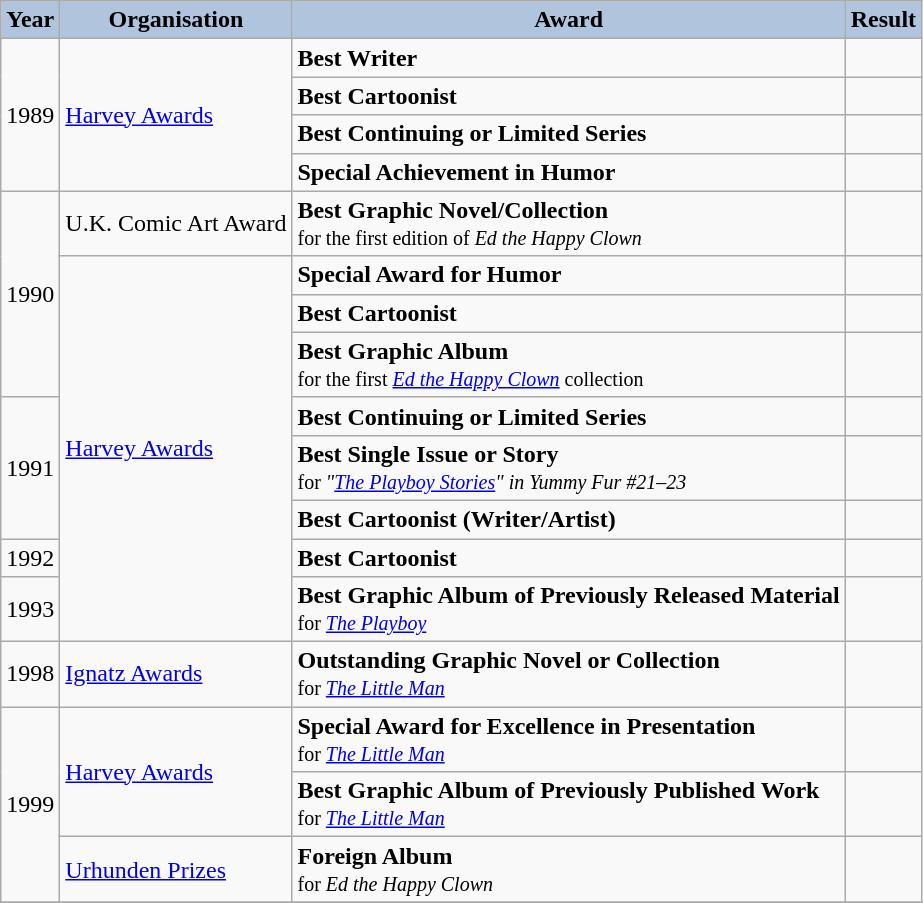<table class="wikitable">
<tr>
<th style="background:#B0C4DE;">Year</th>
<th style="background:#B0C4DE;">Organisation</th>
<th style="background:#B0C4DE;">Award</th>
<th style="background:#B0C4DE;">Result</th>
</tr>
<tr>
<td rowspan="4">1989</td>
<td rowspan="4"><a href='#'>Harvey Awards</a></td>
<td><strong>Best Writer</strong></td>
<td></td>
</tr>
<tr>
<td><strong>Best Cartoonist</strong></td>
<td></td>
</tr>
<tr>
<td><strong>Best Continuing or Limited Series</strong></td>
<td></td>
</tr>
<tr>
<td><strong>Special Achievement in Humor</strong></td>
<td></td>
</tr>
<tr>
<td rowspan="4">1990</td>
<td>U.K. Comic Art Award</td>
<td><strong>Best Graphic Novel/Collection</strong><br><small>for the first edition of <em>Ed the Happy Clown</em></small></td>
<td></td>
</tr>
<tr>
<td rowspan="8"><a href='#'>Harvey Awards</a></td>
<td><strong>Special Award for Humor</strong></td>
<td></td>
</tr>
<tr>
<td><strong>Best Cartoonist</strong></td>
<td></td>
</tr>
<tr>
<td><strong>Best Graphic Album</strong><br><small>for the first <em><a href='#'>Ed the Happy Clown</a></em> collection</small></td>
<td></td>
</tr>
<tr>
<td rowspan="3">1991</td>
<td><strong>Best Continuing or Limited Series</strong></td>
<td></td>
</tr>
<tr>
<td><strong>Best Single Issue or Story</strong><br><small>for <em>"<a href='#'>The Playboy Stories</a>" in Yummy Fur #21–23</em></small></td>
<td></td>
</tr>
<tr>
<td><strong>Best Cartoonist (Writer/Artist)</strong></td>
<td></td>
</tr>
<tr>
<td>1992</td>
<td><strong>Best Cartoonist</strong></td>
<td></td>
</tr>
<tr>
<td>1993</td>
<td><strong>Best Graphic Album of Previously Released Material</strong><br><small>for <em><a href='#'>The Playboy</a></em></small></td>
<td></td>
</tr>
<tr>
<td>1998</td>
<td><a href='#'>Ignatz Awards</a></td>
<td><strong>Outstanding Graphic Novel or Collection</strong><br><small>for <em><a href='#'>The Little Man</a></em></small></td>
<td></td>
</tr>
<tr>
<td rowspan="3">1999</td>
<td rowspan="2"><a href='#'>Harvey Awards</a></td>
<td><strong>Special Award for Excellence in Presentation</strong><br><small>for <em><a href='#'>The Little Man</a></em></small></td>
<td></td>
</tr>
<tr>
<td><strong>Best Graphic Album of Previously Published Work</strong><br><small>for <em><a href='#'>The Little Man</a></em></small></td>
<td></td>
</tr>
<tr>
<td><a href='#'>Urhunden Prizes</a></td>
<td><strong>Foreign Album</strong><br><small>for <em>Ed the Happy Clown</em></small></td>
<td></td>
</tr>
<tr>
</tr>
</table>
